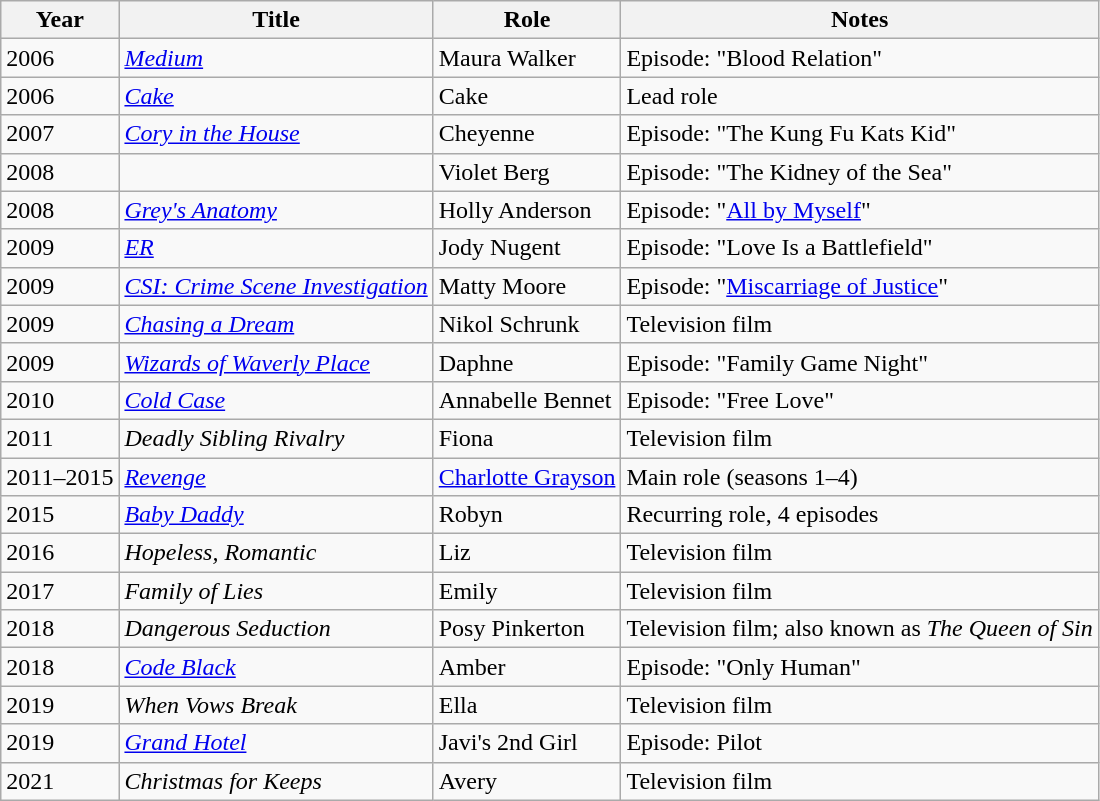<table class="wikitable sortable">
<tr>
<th>Year</th>
<th>Title</th>
<th>Role</th>
<th class="unsortable">Notes</th>
</tr>
<tr>
<td>2006</td>
<td><em><a href='#'>Medium</a></em></td>
<td>Maura Walker</td>
<td>Episode: "Blood Relation"</td>
</tr>
<tr>
<td>2006</td>
<td><em><a href='#'>Cake</a></em></td>
<td>Cake</td>
<td>Lead role</td>
</tr>
<tr>
<td>2007</td>
<td><em><a href='#'>Cory in the House</a></em></td>
<td>Cheyenne</td>
<td>Episode: "The Kung Fu Kats Kid"</td>
</tr>
<tr>
<td>2008</td>
<td><em></em></td>
<td>Violet Berg</td>
<td>Episode: "The Kidney of the Sea"</td>
</tr>
<tr>
<td>2008</td>
<td><em><a href='#'>Grey's Anatomy</a></em></td>
<td>Holly Anderson</td>
<td>Episode: "<a href='#'>All by Myself</a>"</td>
</tr>
<tr>
<td>2009</td>
<td><em><a href='#'>ER</a></em></td>
<td>Jody Nugent</td>
<td>Episode: "Love Is a Battlefield"</td>
</tr>
<tr>
<td>2009</td>
<td><em><a href='#'>CSI: Crime Scene Investigation</a></em></td>
<td>Matty Moore</td>
<td>Episode: "<a href='#'>Miscarriage of Justice</a>"</td>
</tr>
<tr>
<td>2009</td>
<td><em><a href='#'>Chasing a Dream</a></em></td>
<td>Nikol Schrunk</td>
<td>Television film</td>
</tr>
<tr>
<td>2009</td>
<td><em><a href='#'>Wizards of Waverly Place</a></em></td>
<td>Daphne</td>
<td>Episode: "Family Game Night"</td>
</tr>
<tr>
<td>2010</td>
<td><em><a href='#'>Cold Case</a></em></td>
<td>Annabelle Bennet</td>
<td>Episode: "Free Love"</td>
</tr>
<tr>
<td>2011</td>
<td><em>Deadly Sibling Rivalry</em></td>
<td>Fiona</td>
<td>Television film</td>
</tr>
<tr>
<td>2011–2015</td>
<td><em><a href='#'>Revenge</a></em></td>
<td><a href='#'>Charlotte Grayson</a></td>
<td>Main role (seasons 1–4)</td>
</tr>
<tr>
<td>2015</td>
<td><em><a href='#'>Baby Daddy</a></em></td>
<td>Robyn</td>
<td>Recurring role, 4 episodes</td>
</tr>
<tr>
<td>2016</td>
<td><em>Hopeless, Romantic</em></td>
<td>Liz</td>
<td>Television film</td>
</tr>
<tr>
<td>2017</td>
<td><em>Family of Lies</em></td>
<td>Emily</td>
<td>Television film</td>
</tr>
<tr>
<td>2018</td>
<td><em>Dangerous Seduction</em></td>
<td>Posy Pinkerton</td>
<td>Television film; also known as <em>The Queen of Sin</em></td>
</tr>
<tr>
<td>2018</td>
<td><em><a href='#'>Code Black</a></em></td>
<td>Amber</td>
<td>Episode: "Only Human"</td>
</tr>
<tr>
<td>2019</td>
<td><em>When Vows Break</em></td>
<td>Ella</td>
<td>Television film</td>
</tr>
<tr>
<td>2019</td>
<td><em><a href='#'>Grand Hotel</a></em></td>
<td>Javi's 2nd Girl</td>
<td>Episode: Pilot</td>
</tr>
<tr>
<td>2021</td>
<td><em>Christmas for Keeps</em></td>
<td>Avery</td>
<td>Television film</td>
</tr>
</table>
